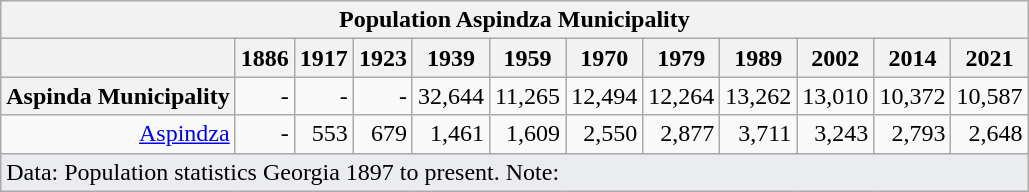<table class="wikitable" style="text-align:right">
<tr>
<th colspan=19>Population Aspindza Municipality</th>
</tr>
<tr>
<th></th>
<th>1886</th>
<th>1917</th>
<th>1923</th>
<th>1939</th>
<th>1959</th>
<th>1970</th>
<th>1979</th>
<th>1989</th>
<th>2002</th>
<th>2014</th>
<th>2021</th>
</tr>
<tr>
<th>Aspinda Municipality</th>
<td>-</td>
<td>-</td>
<td>-</td>
<td>32,644</td>
<td> 11,265</td>
<td> 12,494</td>
<td> 12,264</td>
<td> 13,262</td>
<td> 13,010</td>
<td> 10,372</td>
<td> 10,587</td>
</tr>
<tr>
<td><a href='#'>Aspindza</a></td>
<td>-</td>
<td>553</td>
<td> 679</td>
<td> 1,461</td>
<td> 1,609</td>
<td> 2,550</td>
<td> 2,877</td>
<td> 3,711</td>
<td> 3,243</td>
<td> 2,793</td>
<td> 2,648</td>
</tr>
<tr>
<td colspan=15 class="wikitable" style="align:left;text-align:left;background-color:#eaecf0">Data: Population statistics Georgia 1897 to present.  Note:</td>
</tr>
</table>
